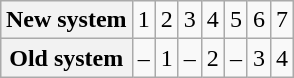<table class="wikitable" style="margin: 1em auto 1em auto;">
<tr>
<th scope="row">New system</th>
<td>1</td>
<td>2</td>
<td>3</td>
<td>4</td>
<td>5</td>
<td>6</td>
<td>7</td>
</tr>
<tr>
<th scope="row">Old system</th>
<td>–</td>
<td>1</td>
<td>–</td>
<td>2</td>
<td>–</td>
<td>3</td>
<td>4</td>
</tr>
</table>
